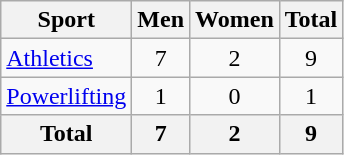<table class="wikitable sortable" style="text-align:center;">
<tr>
<th>Sport</th>
<th>Men</th>
<th>Women</th>
<th>Total</th>
</tr>
<tr>
<td align=left> <a href='#'>Athletics</a></td>
<td>7</td>
<td>2</td>
<td>9</td>
</tr>
<tr>
<td align=left> <a href='#'>Powerlifting</a></td>
<td>1</td>
<td>0</td>
<td>1</td>
</tr>
<tr>
<th>Total</th>
<th>7</th>
<th>2</th>
<th>9</th>
</tr>
</table>
